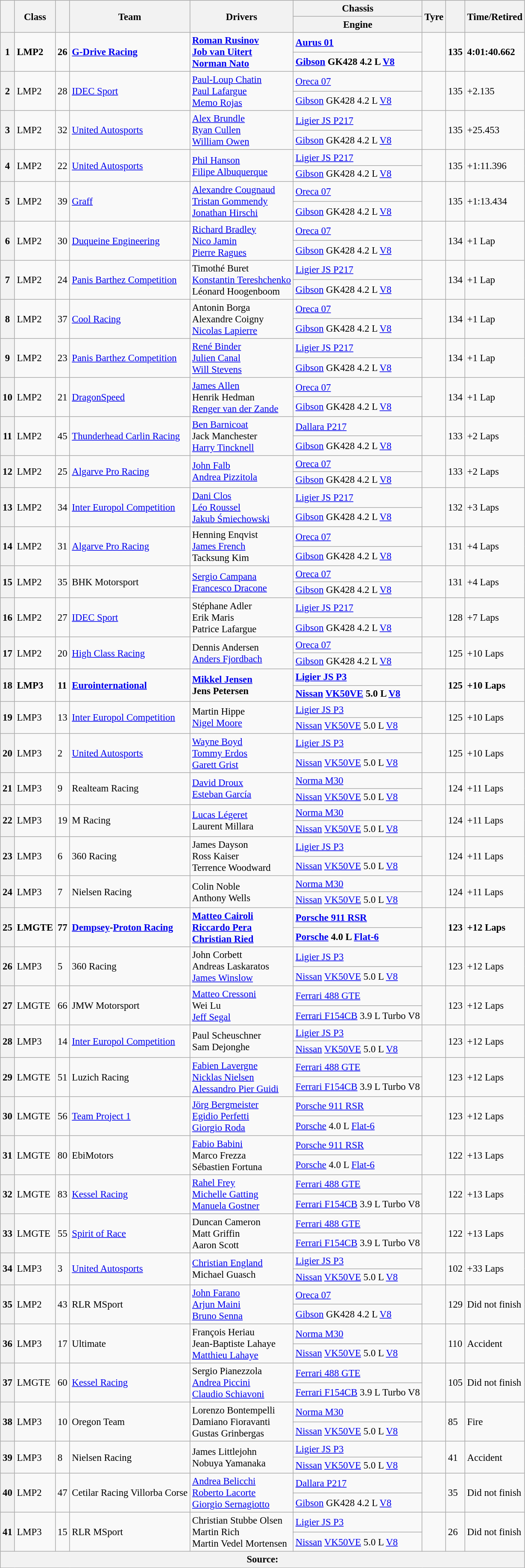<table class="wikitable" style="font-size:95%;">
<tr>
<th rowspan=2></th>
<th rowspan=2>Class</th>
<th rowspan=2></th>
<th rowspan=2>Team</th>
<th rowspan=2>Drivers</th>
<th>Chassis</th>
<th rowspan=2>Tyre</th>
<th rowspan=2></th>
<th rowspan=2>Time/Retired</th>
</tr>
<tr>
<th>Engine</th>
</tr>
<tr>
<th rowspan=2>1</th>
<td rowspan=2><strong>LMP2</strong></td>
<td rowspan=2><strong>26</strong></td>
<td rowspan=2><strong> <a href='#'>G-Drive Racing</a></strong></td>
<td rowspan=2><strong> <a href='#'>Roman Rusinov</a><br> <a href='#'>Job van Uitert</a><br> <a href='#'>Norman Nato</a></strong></td>
<td><a href='#'><strong>Aurus 01</strong></a></td>
<td rowspan=2></td>
<td rowspan=2><strong>135</strong></td>
<td rowspan=2><strong>4:01:40.662</strong></td>
</tr>
<tr>
<td><strong><a href='#'>Gibson</a> GK428 4.2 L <a href='#'>V8</a></strong></td>
</tr>
<tr>
<th rowspan=2>2</th>
<td rowspan=2>LMP2</td>
<td rowspan=2>28</td>
<td rowspan=2> <a href='#'>IDEC Sport</a></td>
<td rowspan=2> <a href='#'>Paul-Loup Chatin</a><br> <a href='#'>Paul Lafargue</a><br> <a href='#'>Memo Rojas</a></td>
<td><a href='#'>Oreca 07</a></td>
<td rowspan=2></td>
<td rowspan=2>135</td>
<td rowspan=2>+2.135</td>
</tr>
<tr>
<td><a href='#'>Gibson</a> GK428 4.2 L <a href='#'>V8</a></td>
</tr>
<tr>
<th rowspan=2>3</th>
<td rowspan=2>LMP2</td>
<td rowspan=2>32</td>
<td rowspan=2> <a href='#'>United Autosports</a></td>
<td rowspan=2> <a href='#'>Alex Brundle</a><br> <a href='#'>Ryan Cullen</a><br> <a href='#'>William Owen</a></td>
<td><a href='#'>Ligier JS P217</a></td>
<td rowspan=2></td>
<td rowspan=2>135</td>
<td rowspan=2>+25.453</td>
</tr>
<tr>
<td><a href='#'>Gibson</a> GK428 4.2 L <a href='#'>V8</a></td>
</tr>
<tr>
<th rowspan=2>4</th>
<td rowspan=2>LMP2</td>
<td rowspan=2>22</td>
<td rowspan=2> <a href='#'>United Autosports</a></td>
<td rowspan=2> <a href='#'>Phil Hanson</a><br> <a href='#'>Filipe Albuquerque</a></td>
<td><a href='#'>Ligier JS P217</a></td>
<td rowspan=2></td>
<td rowspan=2>135</td>
<td rowspan=2>+1:11.396</td>
</tr>
<tr>
<td><a href='#'>Gibson</a> GK428 4.2 L <a href='#'>V8</a></td>
</tr>
<tr>
<th rowspan=2>5</th>
<td rowspan=2>LMP2</td>
<td rowspan=2>39</td>
<td rowspan=2> <a href='#'>Graff</a></td>
<td rowspan=2> <a href='#'>Alexandre Cougnaud</a><br> <a href='#'>Tristan Gommendy</a><br> <a href='#'>Jonathan Hirschi</a></td>
<td><a href='#'>Oreca 07</a></td>
<td rowspan=2></td>
<td rowspan=2>135</td>
<td rowspan=2>+1:13.434</td>
</tr>
<tr>
<td><a href='#'>Gibson</a> GK428 4.2 L <a href='#'>V8</a></td>
</tr>
<tr>
<th rowspan=2>6</th>
<td rowspan=2>LMP2</td>
<td rowspan=2>30</td>
<td rowspan=2> <a href='#'>Duqueine Engineering</a></td>
<td rowspan=2> <a href='#'>Richard Bradley</a><br> <a href='#'>Nico Jamin</a><br> <a href='#'>Pierre Ragues</a></td>
<td><a href='#'>Oreca 07</a></td>
<td rowspan=2></td>
<td rowspan=2>134</td>
<td rowspan=2>+1 Lap</td>
</tr>
<tr>
<td><a href='#'>Gibson</a> GK428 4.2 L <a href='#'>V8</a></td>
</tr>
<tr>
<th rowspan=2>7</th>
<td rowspan=2>LMP2</td>
<td rowspan=2>24</td>
<td rowspan=2> <a href='#'>Panis Barthez Competition</a></td>
<td rowspan=2> Timothé Buret<br> <a href='#'>Konstantin Tereshchenko</a><br> Léonard Hoogenboom</td>
<td><a href='#'>Ligier JS P217</a></td>
<td rowspan=2></td>
<td rowspan=2>134</td>
<td rowspan=2>+1 Lap</td>
</tr>
<tr>
<td><a href='#'>Gibson</a> GK428 4.2 L <a href='#'>V8</a></td>
</tr>
<tr>
<th rowspan=2>8</th>
<td rowspan=2>LMP2</td>
<td rowspan=2>37</td>
<td rowspan=2> <a href='#'>Cool Racing</a></td>
<td rowspan=2> Antonin Borga<br> Alexandre Coigny<br> <a href='#'>Nicolas Lapierre</a></td>
<td><a href='#'>Oreca 07</a></td>
<td rowspan=2></td>
<td rowspan=2>134</td>
<td rowspan=2>+1 Lap</td>
</tr>
<tr>
<td><a href='#'>Gibson</a> GK428 4.2 L <a href='#'>V8</a></td>
</tr>
<tr>
<th rowspan=2>9</th>
<td rowspan=2>LMP2</td>
<td rowspan=2>23</td>
<td rowspan=2> <a href='#'>Panis Barthez Competition</a></td>
<td rowspan=2> <a href='#'>René Binder</a><br> <a href='#'>Julien Canal</a><br> <a href='#'>Will Stevens</a></td>
<td><a href='#'>Ligier JS P217</a></td>
<td rowspan=2></td>
<td rowspan=2>134</td>
<td rowspan=2>+1 Lap</td>
</tr>
<tr>
<td><a href='#'>Gibson</a> GK428 4.2 L <a href='#'>V8</a></td>
</tr>
<tr>
<th rowspan=2>10</th>
<td rowspan=2>LMP2</td>
<td rowspan=2>21</td>
<td rowspan=2> <a href='#'>DragonSpeed</a></td>
<td rowspan=2> <a href='#'>James Allen</a><br> Henrik Hedman<br> <a href='#'>Renger van der Zande</a></td>
<td><a href='#'>Oreca 07</a></td>
<td rowspan=2></td>
<td rowspan=2>134</td>
<td rowspan=2>+1 Lap</td>
</tr>
<tr>
<td><a href='#'>Gibson</a> GK428 4.2 L <a href='#'>V8</a></td>
</tr>
<tr>
<th rowspan=2>11</th>
<td rowspan=2>LMP2</td>
<td rowspan=2>45</td>
<td rowspan=2> <a href='#'>Thunderhead Carlin Racing</a></td>
<td rowspan=2> <a href='#'>Ben Barnicoat</a><br> Jack Manchester<br> <a href='#'>Harry Tincknell</a></td>
<td><a href='#'>Dallara P217</a></td>
<td rowspan=2></td>
<td rowspan=2>133</td>
<td rowspan=2>+2 Laps</td>
</tr>
<tr>
<td><a href='#'>Gibson</a> GK428 4.2 L <a href='#'>V8</a></td>
</tr>
<tr>
<th rowspan=2>12</th>
<td rowspan=2>LMP2</td>
<td rowspan=2>25</td>
<td rowspan=2> <a href='#'>Algarve Pro Racing</a></td>
<td rowspan=2> <a href='#'>John Falb</a><br> <a href='#'>Andrea Pizzitola</a></td>
<td><a href='#'>Oreca 07</a></td>
<td rowspan=2></td>
<td rowspan=2>133</td>
<td rowspan=2>+2 Laps</td>
</tr>
<tr>
<td><a href='#'>Gibson</a> GK428 4.2 L <a href='#'>V8</a></td>
</tr>
<tr>
<th rowspan=2>13</th>
<td rowspan=2>LMP2</td>
<td rowspan=2>34</td>
<td rowspan=2> <a href='#'>Inter Europol Competition</a></td>
<td rowspan=2> <a href='#'>Dani Clos</a><br> <a href='#'>Léo Roussel</a><br> <a href='#'>Jakub Śmiechowski</a></td>
<td><a href='#'>Ligier JS P217</a></td>
<td rowspan=2></td>
<td rowspan=2>132</td>
<td rowspan=2>+3 Laps</td>
</tr>
<tr>
<td><a href='#'>Gibson</a> GK428 4.2 L <a href='#'>V8</a></td>
</tr>
<tr>
<th rowspan=2>14</th>
<td rowspan=2>LMP2</td>
<td rowspan=2>31</td>
<td rowspan=2> <a href='#'>Algarve Pro Racing</a></td>
<td rowspan=2> Henning Enqvist<br> <a href='#'>James French</a><br> Tacksung Kim</td>
<td><a href='#'>Oreca 07</a></td>
<td rowspan=2></td>
<td rowspan=2>131</td>
<td rowspan=2>+4 Laps</td>
</tr>
<tr>
<td><a href='#'>Gibson</a> GK428 4.2 L <a href='#'>V8</a></td>
</tr>
<tr>
<th rowspan=2>15</th>
<td rowspan=2>LMP2</td>
<td rowspan=2>35</td>
<td rowspan=2> BHK Motorsport</td>
<td rowspan=2> <a href='#'>Sergio Campana</a><br> <a href='#'>Francesco Dracone</a></td>
<td><a href='#'>Oreca 07</a></td>
<td rowspan=2></td>
<td rowspan=2>131</td>
<td rowspan=2>+4 Laps</td>
</tr>
<tr>
<td><a href='#'>Gibson</a> GK428 4.2 L <a href='#'>V8</a></td>
</tr>
<tr>
<th rowspan=2>16</th>
<td rowspan=2>LMP2</td>
<td rowspan=2>27</td>
<td rowspan=2> <a href='#'>IDEC Sport</a></td>
<td rowspan=2> Stéphane Adler<br> Erik Maris<br> Patrice Lafargue</td>
<td><a href='#'>Ligier JS P217</a></td>
<td rowspan=2></td>
<td rowspan=2>128</td>
<td rowspan=2>+7 Laps</td>
</tr>
<tr>
<td><a href='#'>Gibson</a> GK428 4.2 L <a href='#'>V8</a></td>
</tr>
<tr>
<th rowspan=2>17</th>
<td rowspan=2>LMP2</td>
<td rowspan=2>20</td>
<td rowspan=2> <a href='#'>High Class Racing</a></td>
<td rowspan=2> Dennis Andersen<br> <a href='#'>Anders Fjordbach</a></td>
<td><a href='#'>Oreca 07</a></td>
<td rowspan=2></td>
<td rowspan=2>125</td>
<td rowspan=2>+10 Laps</td>
</tr>
<tr>
<td><a href='#'>Gibson</a> GK428 4.2 L <a href='#'>V8</a></td>
</tr>
<tr>
<th rowspan=2>18</th>
<td rowspan=2><strong>LMP3</strong></td>
<td rowspan=2><strong>11</strong></td>
<td rowspan=2><strong> <a href='#'>Eurointernational</a></strong></td>
<td rowspan=2><strong> <a href='#'>Mikkel Jensen</a><br> Jens Petersen</strong></td>
<td><strong><a href='#'>Ligier JS P3</a></strong></td>
<td rowspan=2></td>
<td rowspan=2><strong>125</strong></td>
<td rowspan=2><strong>+10 Laps</strong></td>
</tr>
<tr>
<td><strong><a href='#'>Nissan</a> <a href='#'>VK50VE</a> 5.0 L <a href='#'>V8</a></strong></td>
</tr>
<tr>
<th rowspan=2>19</th>
<td rowspan=2>LMP3</td>
<td rowspan=2>13</td>
<td rowspan=2> <a href='#'>Inter Europol Competition</a></td>
<td rowspan=2> Martin Hippe<br> <a href='#'>Nigel Moore</a></td>
<td><a href='#'>Ligier JS P3</a></td>
<td rowspan=2></td>
<td rowspan=2>125</td>
<td rowspan=2>+10 Laps</td>
</tr>
<tr>
<td><a href='#'>Nissan</a> <a href='#'>VK50VE</a> 5.0 L <a href='#'>V8</a></td>
</tr>
<tr>
<th rowspan=2>20</th>
<td rowspan=2>LMP3</td>
<td rowspan=2>2</td>
<td rowspan=2> <a href='#'>United Autosports</a></td>
<td rowspan=2> <a href='#'>Wayne Boyd</a><br> <a href='#'>Tommy Erdos</a><br> <a href='#'>Garett Grist</a></td>
<td><a href='#'>Ligier JS P3</a></td>
<td rowspan=2></td>
<td rowspan=2>125</td>
<td rowspan=2>+10 Laps</td>
</tr>
<tr>
<td><a href='#'>Nissan</a> <a href='#'>VK50VE</a> 5.0 L <a href='#'>V8</a></td>
</tr>
<tr>
<th rowspan=2>21</th>
<td rowspan=2>LMP3</td>
<td rowspan=2>9</td>
<td rowspan=2> Realteam Racing</td>
<td rowspan=2 nowrap> <a href='#'>David Droux</a><br> <a href='#'>Esteban García</a></td>
<td><a href='#'>Norma M30</a></td>
<td rowspan=2></td>
<td rowspan=2>124</td>
<td rowspan=2>+11 Laps</td>
</tr>
<tr>
<td><a href='#'>Nissan</a> <a href='#'>VK50VE</a> 5.0 L <a href='#'>V8</a></td>
</tr>
<tr>
<th rowspan=2>22</th>
<td rowspan=2>LMP3</td>
<td rowspan=2>19</td>
<td rowspan=2> M Racing</td>
<td rowspan=2> <a href='#'>Lucas Légeret</a><br> Laurent Millara</td>
<td><a href='#'>Norma M30</a></td>
<td rowspan=2></td>
<td rowspan=2>124</td>
<td rowspan=2>+11 Laps</td>
</tr>
<tr>
<td><a href='#'>Nissan</a> <a href='#'>VK50VE</a> 5.0 L <a href='#'>V8</a></td>
</tr>
<tr>
<th rowspan=2>23</th>
<td rowspan=2>LMP3</td>
<td rowspan=2>6</td>
<td rowspan=2> 360 Racing</td>
<td rowspan=2> James Dayson<br> Ross Kaiser<br> Terrence Woodward</td>
<td><a href='#'>Ligier JS P3</a></td>
<td rowspan=2></td>
<td rowspan=2>124</td>
<td rowspan=2>+11 Laps</td>
</tr>
<tr>
<td><a href='#'>Nissan</a> <a href='#'>VK50VE</a> 5.0 L <a href='#'>V8</a></td>
</tr>
<tr>
<th rowspan=2>24</th>
<td rowspan=2>LMP3</td>
<td rowspan=2>7</td>
<td rowspan=2> Nielsen Racing</td>
<td rowspan=2> Colin Noble<br> Anthony Wells</td>
<td><a href='#'>Norma M30</a></td>
<td rowspan=2></td>
<td rowspan=2>124</td>
<td rowspan=2>+11 Laps</td>
</tr>
<tr>
<td><a href='#'>Nissan</a> <a href='#'>VK50VE</a> 5.0 L <a href='#'>V8</a></td>
</tr>
<tr>
<th rowspan=2>25</th>
<td rowspan=2><strong>LMGTE</strong></td>
<td rowspan=2><strong>77</strong></td>
<td rowspan=2><strong> <a href='#'>Dempsey</a>-<a href='#'>Proton Racing</a></strong></td>
<td rowspan=2><strong> <a href='#'>Matteo Cairoli</a><br> <a href='#'>Riccardo Pera</a><br> <a href='#'>Christian Ried</a></strong></td>
<td><a href='#'><strong>Porsche 911 RSR</strong></a></td>
<td rowspan=2></td>
<td rowspan=2><strong>123</strong></td>
<td rowspan=2><strong>+12 Laps</strong></td>
</tr>
<tr>
<td><strong><a href='#'>Porsche</a> 4.0 L <a href='#'>Flat-6</a></strong></td>
</tr>
<tr>
<th rowspan=2>26</th>
<td rowspan=2>LMP3</td>
<td rowspan=2>5</td>
<td rowspan=2> 360 Racing</td>
<td rowspan=2> John Corbett<br> Andreas Laskaratos<br> <a href='#'>James Winslow</a></td>
<td><a href='#'>Ligier JS P3</a></td>
<td rowspan=2></td>
<td rowspan=2>123</td>
<td rowspan=2>+12 Laps</td>
</tr>
<tr>
<td><a href='#'>Nissan</a> <a href='#'>VK50VE</a> 5.0 L <a href='#'>V8</a></td>
</tr>
<tr>
<th rowspan=2>27</th>
<td rowspan=2>LMGTE</td>
<td rowspan=2>66</td>
<td rowspan=2> JMW Motorsport</td>
<td rowspan=2> <a href='#'>Matteo Cressoni</a><br> Wei Lu<br> <a href='#'>Jeff Segal</a></td>
<td><a href='#'>Ferrari 488 GTE</a></td>
<td rowspan=2></td>
<td rowspan=2>123</td>
<td rowspan=2>+12 Laps</td>
</tr>
<tr>
<td><a href='#'>Ferrari F154CB</a> 3.9 L Turbo V8</td>
</tr>
<tr>
<th rowspan=2>28</th>
<td rowspan=2>LMP3</td>
<td rowspan=2>14</td>
<td rowspan=2> <a href='#'>Inter Europol Competition</a></td>
<td rowspan=2> Paul Scheuschner<br> Sam Dejonghe</td>
<td><a href='#'>Ligier JS P3</a></td>
<td rowspan=2></td>
<td rowspan=2>123</td>
<td rowspan=2>+12 Laps</td>
</tr>
<tr>
<td><a href='#'>Nissan</a> <a href='#'>VK50VE</a> 5.0 L <a href='#'>V8</a></td>
</tr>
<tr>
<th rowspan=2>29</th>
<td rowspan=2>LMGTE</td>
<td rowspan=2>51</td>
<td rowspan=2> Luzich Racing</td>
<td rowspan=2> <a href='#'>Fabien Lavergne</a><br> <a href='#'>Nicklas Nielsen</a><br> <a href='#'>Alessandro Pier Guidi</a></td>
<td><a href='#'>Ferrari 488 GTE</a></td>
<td rowspan=2></td>
<td rowspan=2>123</td>
<td rowspan=2>+12 Laps</td>
</tr>
<tr>
<td><a href='#'>Ferrari F154CB</a> 3.9 L Turbo V8</td>
</tr>
<tr>
<th rowspan=2>30</th>
<td rowspan=2>LMGTE</td>
<td rowspan=2>56</td>
<td rowspan=2> <a href='#'>Team Project 1</a></td>
<td rowspan=2> <a href='#'>Jörg Bergmeister</a><br> <a href='#'>Egidio Perfetti</a><br> <a href='#'>Giorgio Roda</a></td>
<td><a href='#'>Porsche 911 RSR</a></td>
<td rowspan=2></td>
<td rowspan=2>123</td>
<td rowspan=2>+12 Laps</td>
</tr>
<tr>
<td><a href='#'>Porsche</a> 4.0 L <a href='#'>Flat-6</a></td>
</tr>
<tr>
<th rowspan=2>31</th>
<td rowspan=2>LMGTE</td>
<td rowspan=2>80</td>
<td rowspan=2> EbiMotors</td>
<td rowspan=2> <a href='#'>Fabio Babini</a><br> Marco Frezza<br> Sébastien Fortuna</td>
<td><a href='#'>Porsche 911 RSR</a></td>
<td rowspan=2></td>
<td rowspan=2>122</td>
<td rowspan=2>+13 Laps</td>
</tr>
<tr>
<td><a href='#'>Porsche</a> 4.0 L <a href='#'>Flat-6</a></td>
</tr>
<tr>
<th rowspan=2>32</th>
<td rowspan=2>LMGTE</td>
<td rowspan=2>83</td>
<td rowspan=2> <a href='#'>Kessel Racing</a></td>
<td rowspan=2> <a href='#'>Rahel Frey</a><br> <a href='#'>Michelle Gatting</a><br> <a href='#'>Manuela Gostner</a></td>
<td><a href='#'>Ferrari 488 GTE</a></td>
<td rowspan=2></td>
<td rowspan=2>122</td>
<td rowspan=2>+13 Laps</td>
</tr>
<tr>
<td><a href='#'>Ferrari F154CB</a> 3.9 L Turbo V8</td>
</tr>
<tr>
<th rowspan=2>33</th>
<td rowspan=2>LMGTE</td>
<td rowspan=2>55</td>
<td rowspan=2> <a href='#'>Spirit of Race</a></td>
<td rowspan=2> Duncan Cameron<br> Matt Griffin<br> Aaron Scott</td>
<td><a href='#'>Ferrari 488 GTE</a></td>
<td rowspan=2></td>
<td rowspan=2>122</td>
<td rowspan=2>+13 Laps</td>
</tr>
<tr>
<td><a href='#'>Ferrari F154CB</a> 3.9 L Turbo V8</td>
</tr>
<tr>
<th rowspan=2>34</th>
<td rowspan=2>LMP3</td>
<td rowspan=2>3</td>
<td rowspan=2> <a href='#'>United Autosports</a></td>
<td rowspan=2> <a href='#'>Christian England</a><br> Michael Guasch</td>
<td><a href='#'>Ligier JS P3</a></td>
<td rowspan=2></td>
<td rowspan=2>102</td>
<td rowspan=2>+33 Laps</td>
</tr>
<tr>
<td><a href='#'>Nissan</a> <a href='#'>VK50VE</a> 5.0 L <a href='#'>V8</a></td>
</tr>
<tr>
<th rowspan=2>35</th>
<td rowspan=2>LMP2</td>
<td rowspan=2>43</td>
<td rowspan=2> RLR MSport</td>
<td rowspan=2> <a href='#'>John Farano</a><br> <a href='#'>Arjun Maini</a><br> <a href='#'>Bruno Senna</a></td>
<td><a href='#'>Oreca 07</a></td>
<td rowspan=2></td>
<td rowspan=2>129</td>
<td rowspan=2>Did not finish</td>
</tr>
<tr>
<td><a href='#'>Gibson</a> GK428 4.2 L <a href='#'>V8</a></td>
</tr>
<tr>
<th rowspan=2>36</th>
<td rowspan=2>LMP3</td>
<td rowspan=2>17</td>
<td rowspan=2> Ultimate</td>
<td rowspan=2> François Heriau<br> Jean-Baptiste Lahaye<br> <a href='#'>Matthieu Lahaye</a></td>
<td><a href='#'>Norma M30</a></td>
<td rowspan=2></td>
<td rowspan=2>110</td>
<td rowspan=2>Accident</td>
</tr>
<tr>
<td><a href='#'>Nissan</a> <a href='#'>VK50VE</a> 5.0 L <a href='#'>V8</a></td>
</tr>
<tr>
<th rowspan=2>37</th>
<td rowspan=2>LMGTE</td>
<td rowspan=2>60</td>
<td rowspan=2> <a href='#'>Kessel Racing</a></td>
<td rowspan=2> Sergio Pianezzola<br> <a href='#'>Andrea Piccini</a><br> <a href='#'>Claudio Schiavoni</a></td>
<td><a href='#'>Ferrari 488 GTE</a></td>
<td rowspan=2></td>
<td rowspan=2>105</td>
<td rowspan=2>Did not finish</td>
</tr>
<tr>
<td><a href='#'>Ferrari F154CB</a> 3.9 L Turbo V8</td>
</tr>
<tr>
<th rowspan=2>38</th>
<td rowspan=2>LMP3</td>
<td rowspan=2>10</td>
<td rowspan=2> Oregon Team</td>
<td rowspan=2> Lorenzo Bontempelli<br> Damiano Fioravanti<br> Gustas Grinbergas</td>
<td><a href='#'>Norma M30</a></td>
<td rowspan=2></td>
<td rowspan=2>85</td>
<td rowspan=2>Fire</td>
</tr>
<tr>
<td><a href='#'>Nissan</a> <a href='#'>VK50VE</a> 5.0 L <a href='#'>V8</a></td>
</tr>
<tr>
<th rowspan=2>39</th>
<td rowspan=2>LMP3</td>
<td rowspan=2>8</td>
<td rowspan=2> Nielsen Racing</td>
<td rowspan=2> James Littlejohn<br> Nobuya Yamanaka</td>
<td><a href='#'>Ligier JS P3</a></td>
<td rowspan=2></td>
<td rowspan=2>41</td>
<td rowspan=2>Accident</td>
</tr>
<tr>
<td><a href='#'>Nissan</a> <a href='#'>VK50VE</a> 5.0 L <a href='#'>V8</a></td>
</tr>
<tr>
<th rowspan="2">40</th>
<td rowspan="2">LMP2</td>
<td rowspan="2">47</td>
<td rowspan="2"> Cetilar Racing Villorba Corse</td>
<td rowspan="2"> <a href='#'>Andrea Belicchi</a><br> <a href='#'>Roberto Lacorte</a><br> <a href='#'>Giorgio Sernagiotto</a></td>
<td><a href='#'>Dallara P217</a></td>
<td rowspan="2"></td>
<td rowspan="2">35</td>
<td rowspan="2">Did not finish</td>
</tr>
<tr>
<td><a href='#'>Gibson</a> GK428 4.2 L <a href='#'>V8</a></td>
</tr>
<tr>
<th rowspan="2">41</th>
<td rowspan="2">LMP3</td>
<td rowspan="2">15</td>
<td rowspan="2"> RLR MSport</td>
<td rowspan="2"> Christian Stubbe Olsen<br> Martin Rich<br> Martin Vedel Mortensen</td>
<td><a href='#'>Ligier JS P3</a></td>
<td rowspan="2"></td>
<td rowspan="2">26</td>
<td rowspan="2">Did not finish</td>
</tr>
<tr>
<td><a href='#'>Nissan</a> <a href='#'>VK50VE</a> 5.0 L <a href='#'>V8</a></td>
</tr>
<tr>
<th colspan="9">Source:</th>
</tr>
</table>
